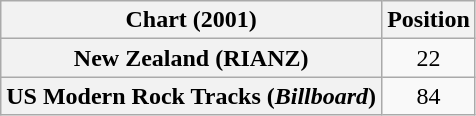<table class="wikitable plainrowheaders" style="text-align:center">
<tr>
<th>Chart (2001)</th>
<th>Position</th>
</tr>
<tr>
<th scope="row">New Zealand (RIANZ)</th>
<td>22</td>
</tr>
<tr>
<th scope="row">US Modern Rock Tracks (<em>Billboard</em>)</th>
<td>84</td>
</tr>
</table>
